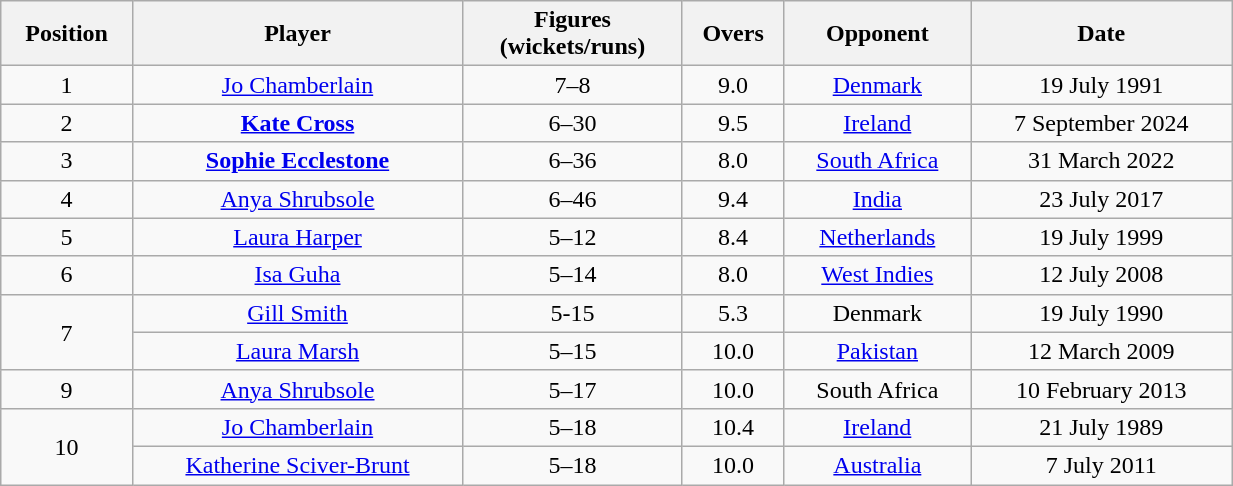<table class="wikitable" style="text-align: center; width:65%">
<tr>
<th>Position</th>
<th>Player</th>
<th>Figures<br>(wickets/runs)</th>
<th>Overs</th>
<th>Opponent</th>
<th>Date</th>
</tr>
<tr>
<td>1</td>
<td><a href='#'>Jo Chamberlain</a></td>
<td>7–8</td>
<td>9.0</td>
<td><a href='#'>Denmark</a></td>
<td>19 July 1991</td>
</tr>
<tr>
<td>2</td>
<td><strong><a href='#'>Kate Cross</a></strong></td>
<td>6–30</td>
<td>9.5</td>
<td><a href='#'>Ireland</a></td>
<td>7 September 2024</td>
</tr>
<tr>
<td>3</td>
<td><strong><a href='#'>Sophie Ecclestone</a></strong></td>
<td>6–36</td>
<td>8.0</td>
<td><a href='#'>South Africa</a></td>
<td>31 March 2022</td>
</tr>
<tr>
<td>4</td>
<td><a href='#'>Anya Shrubsole</a></td>
<td>6–46</td>
<td>9.4</td>
<td><a href='#'>India</a></td>
<td>23 July 2017</td>
</tr>
<tr>
<td>5</td>
<td><a href='#'>Laura Harper</a></td>
<td>5–12</td>
<td>8.4</td>
<td><a href='#'>Netherlands</a></td>
<td>19 July 1999</td>
</tr>
<tr>
<td>6</td>
<td><a href='#'>Isa Guha</a></td>
<td>5–14</td>
<td>8.0</td>
<td><a href='#'>West Indies</a></td>
<td>12 July 2008</td>
</tr>
<tr>
<td rowspan=2>7</td>
<td><a href='#'>Gill Smith</a></td>
<td>5-15</td>
<td>5.3</td>
<td>Denmark</td>
<td>19 July 1990</td>
</tr>
<tr>
<td><a href='#'>Laura Marsh</a></td>
<td>5–15</td>
<td>10.0</td>
<td><a href='#'>Pakistan</a></td>
<td>12 March 2009</td>
</tr>
<tr>
<td>9</td>
<td><a href='#'>Anya Shrubsole</a></td>
<td>5–17</td>
<td>10.0</td>
<td>South Africa</td>
<td>10 February 2013</td>
</tr>
<tr>
<td rowspan=2>10</td>
<td><a href='#'>Jo Chamberlain</a></td>
<td>5–18</td>
<td>10.4</td>
<td><a href='#'>Ireland</a></td>
<td>21 July 1989</td>
</tr>
<tr>
<td><a href='#'>Katherine Sciver-Brunt</a></td>
<td>5–18</td>
<td>10.0</td>
<td><a href='#'>Australia</a></td>
<td>7 July 2011</td>
</tr>
</table>
